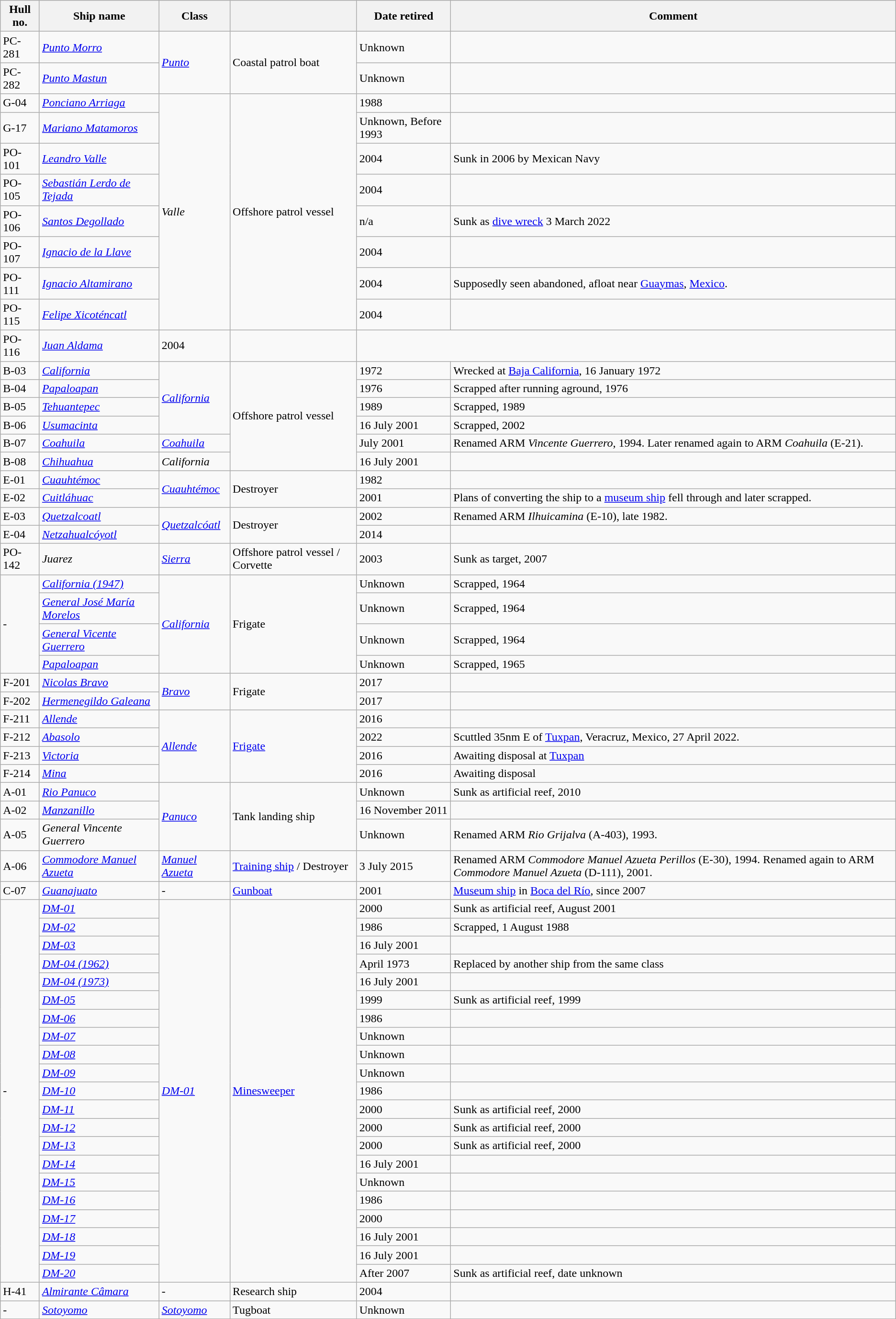<table class="wikitable sortable nowraplinks">
<tr>
<th>Hull no.</th>
<th>Ship name</th>
<th>Class</th>
<th></th>
<th>Date retired</th>
<th>Comment</th>
</tr>
<tr>
<td>PC-281</td>
<td><a href='#'><em>Punto Morro</em></a></td>
<td rowspan="2"><em><a href='#'>Punto</a></em></td>
<td rowspan="2">Coastal patrol boat</td>
<td>Unknown</td>
<td></td>
</tr>
<tr>
<td>PC-282</td>
<td><a href='#'><em>Punto Mastun</em></a></td>
<td>Unknown</td>
<td></td>
</tr>
<tr>
<td>G-04</td>
<td><a href='#'><em>Ponciano Arriaga</em></a></td>
<td rowspan="8"><em>Valle</em></td>
<td rowspan="8">Offshore patrol vessel</td>
<td>1988</td>
<td></td>
</tr>
<tr>
<td>G-17</td>
<td><a href='#'><em>Mariano Matamoros</em></a></td>
<td>Unknown, Before 1993</td>
<td></td>
</tr>
<tr>
<td>PO-101</td>
<td><a href='#'><em>Leandro Valle</em></a></td>
<td>2004</td>
<td>Sunk in 2006 by Mexican Navy</td>
</tr>
<tr>
<td>PO-105</td>
<td><a href='#'><em>Sebastián Lerdo de Tejada</em></a></td>
<td>2004</td>
<td></td>
</tr>
<tr>
<td>PO-106</td>
<td><em><a href='#'>Santos Degollado</a></em></td>
<td>n/a</td>
<td>Sunk as <a href='#'>dive wreck</a> 3 March 2022</td>
</tr>
<tr>
<td>PO-107</td>
<td><a href='#'><em>Ignacio de la Llave</em></a></td>
<td>2004</td>
<td></td>
</tr>
<tr>
<td>PO-111</td>
<td><a href='#'><em>Ignacio Altamirano</em></a></td>
<td>2004</td>
<td>Supposedly seen abandoned, afloat near <a href='#'>Guaymas</a>, <a href='#'>Mexico</a>.</td>
</tr>
<tr>
<td>PO-115</td>
<td><a href='#'><em>Felipe Xicoténcatl</em></a></td>
<td>2004</td>
<td></td>
</tr>
<tr>
<td>PO-116</td>
<td><a href='#'><em>Juan Aldama</em></a></td>
<td>2004</td>
<td></td>
</tr>
<tr>
<td>B-03</td>
<td><em><a href='#'>California</a></em></td>
<td rowspan="4"><em><a href='#'>California</a></em></td>
<td rowspan="6">Offshore patrol vessel</td>
<td>1972</td>
<td>Wrecked at <a href='#'>Baja California</a>, 16 January 1972</td>
</tr>
<tr>
<td>B-04</td>
<td><em><a href='#'>Papaloapan</a></em></td>
<td>1976</td>
<td>Scrapped after running aground, 1976</td>
</tr>
<tr>
<td>B-05</td>
<td><em><a href='#'>Tehuantepec</a></em></td>
<td>1989</td>
<td>Scrapped, 1989</td>
</tr>
<tr>
<td>B-06</td>
<td><em><a href='#'>Usumacinta</a></em></td>
<td>16 July 2001</td>
<td>Scrapped, 2002</td>
</tr>
<tr>
<td>B-07</td>
<td><em><a href='#'>Coahuila</a></em></td>
<td><em><a href='#'>Coahuila</a></em></td>
<td>July 2001</td>
<td>Renamed ARM <em>Vincente Guerrero</em>, 1994. Later renamed again to ARM <em>Coahuila</em> (E-21).</td>
</tr>
<tr>
<td>B-08</td>
<td><em><a href='#'>Chihuahua</a></em></td>
<td><em>California</em></td>
<td>16 July 2001</td>
<td></td>
</tr>
<tr>
<td>E-01</td>
<td><em><a href='#'>Cuauhtémoc</a></em></td>
<td rowspan="2"><em><a href='#'>Cuauhtémoc</a></em></td>
<td rowspan="2">Destroyer</td>
<td>1982</td>
<td></td>
</tr>
<tr>
<td>E-02</td>
<td><em><a href='#'>Cuitláhuac</a></em></td>
<td>2001</td>
<td>Plans of converting the ship to a <a href='#'>museum ship</a> fell through and later scrapped.</td>
</tr>
<tr>
<td>E-03</td>
<td><a href='#'><em>Quetzalcoatl</em></a></td>
<td rowspan="2"><em><a href='#'>Quetzalcóatl</a></em></td>
<td rowspan="2">Destroyer</td>
<td>2002</td>
<td>Renamed ARM <em>Ilhuicamina</em> (E-10), late 1982.</td>
</tr>
<tr>
<td>E-04</td>
<td><a href='#'><em>Netzahualcóyotl</em></a></td>
<td>2014</td>
<td></td>
</tr>
<tr>
<td>PO-142</td>
<td><em>Juarez</em></td>
<td><a href='#'><em>Sierra</em></a></td>
<td>Offshore patrol vessel / Corvette</td>
<td>2003</td>
<td>Sunk as target, 2007</td>
</tr>
<tr>
<td rowspan="4">-</td>
<td><a href='#'><em>California (1947)</em></a></td>
<td rowspan="4"><em><a href='#'>California</a></em></td>
<td rowspan="4">Frigate</td>
<td>Unknown</td>
<td>Scrapped, 1964</td>
</tr>
<tr>
<td><em><a href='#'>General José María Morelos</a></em></td>
<td>Unknown</td>
<td>Scrapped, 1964</td>
</tr>
<tr>
<td><em><a href='#'>General Vicente Guerrero</a></em></td>
<td>Unknown</td>
<td>Scrapped, 1964</td>
</tr>
<tr>
<td><em><a href='#'>Papaloapan</a></em></td>
<td>Unknown</td>
<td>Scrapped, 1965</td>
</tr>
<tr>
<td>F-201</td>
<td><a href='#'><em>Nicolas Bravo</em></a></td>
<td rowspan="2"><a href='#'><em>Bravo</em></a></td>
<td rowspan="2">Frigate</td>
<td>2017</td>
<td></td>
</tr>
<tr>
<td>F-202</td>
<td><a href='#'><em>Hermenegildo Galeana</em></a></td>
<td>2017</td>
<td></td>
</tr>
<tr>
<td>F-211</td>
<td><a href='#'><em>Allende</em></a></td>
<td rowspan="4"><a href='#'><em>Allende</em></a></td>
<td rowspan="4"><a href='#'>Frigate</a></td>
<td>2016</td>
<td></td>
</tr>
<tr>
<td>F-212</td>
<td><a href='#'><em>Abasolo</em></a></td>
<td>2022</td>
<td>Scuttled 35nm E of <a href='#'>Tuxpan</a>, Veracruz, Mexico, 27 April 2022.</td>
</tr>
<tr>
<td>F-213</td>
<td><a href='#'><em>Victoria</em></a></td>
<td>2016</td>
<td>Awaiting disposal at <a href='#'>Tuxpan</a></td>
</tr>
<tr>
<td>F-214</td>
<td><a href='#'><em>Mina</em></a></td>
<td>2016</td>
<td>Awaiting disposal</td>
</tr>
<tr>
<td>A-01</td>
<td><em><a href='#'>Rio Panuco</a></em></td>
<td rowspan="3"><em><a href='#'>Panuco</a></em></td>
<td rowspan="3">Tank landing ship</td>
<td>Unknown</td>
<td>Sunk as artificial reef, 2010</td>
</tr>
<tr>
<td>A-02</td>
<td><em><a href='#'>Manzanillo</a></em></td>
<td>16 November 2011</td>
<td></td>
</tr>
<tr>
<td>A-05</td>
<td><em>General Vincente Guerrero</em></td>
<td>Unknown</td>
<td>Renamed ARM <em>Rio Grijalva</em> (A-403), 1993.</td>
</tr>
<tr>
<td>A-06</td>
<td><em><a href='#'>Commodore Manuel Azueta</a></em></td>
<td><em><a href='#'>Manuel Azueta</a></em></td>
<td><a href='#'>Training ship</a> / Destroyer</td>
<td>3 July 2015</td>
<td>Renamed ARM <em>Commodore Manuel Azueta Perillos</em> (E-30), 1994. Renamed again to ARM <em>Commodore Manuel Azueta</em> (D-111), 2001.</td>
</tr>
<tr>
<td>C-07</td>
<td><em><a href='#'>Guanajuato</a></em></td>
<td>-</td>
<td><a href='#'>Gunboat</a></td>
<td>2001</td>
<td><a href='#'>Museum ship</a> in <a href='#'>Boca del Río</a>, since 2007</td>
</tr>
<tr>
<td rowspan="21">-</td>
<td><em><a href='#'>DM-01</a></em></td>
<td rowspan="21"><em><a href='#'>DM-01</a></em></td>
<td rowspan="21"><a href='#'>Minesweeper</a></td>
<td>2000</td>
<td>Sunk as artificial reef, August 2001</td>
</tr>
<tr>
<td><a href='#'><em>DM-02</em></a></td>
<td>1986</td>
<td>Scrapped, 1 August 1988</td>
</tr>
<tr>
<td><em><a href='#'>DM-03</a></em></td>
<td>16 July 2001</td>
<td></td>
</tr>
<tr>
<td><em><a href='#'>DM-04 (1962)</a></em></td>
<td>April 1973</td>
<td>Replaced by another ship from the same class</td>
</tr>
<tr>
<td><em><a href='#'>DM-04 (1973)</a></em></td>
<td>16 July 2001</td>
<td></td>
</tr>
<tr>
<td><em><a href='#'>DM-05</a></em></td>
<td>1999</td>
<td>Sunk as artificial reef, 1999</td>
</tr>
<tr>
<td><em><a href='#'>DM-06</a></em></td>
<td>1986</td>
<td></td>
</tr>
<tr>
<td><em><a href='#'>DM-07</a></em></td>
<td>Unknown</td>
<td></td>
</tr>
<tr>
<td><em><a href='#'>DM-08</a></em></td>
<td>Unknown</td>
<td></td>
</tr>
<tr>
<td><em><a href='#'>DM-09</a></em></td>
<td>Unknown</td>
<td></td>
</tr>
<tr>
<td><em><a href='#'>DM-10</a></em></td>
<td>1986</td>
<td></td>
</tr>
<tr>
<td><em><a href='#'>DM-11</a></em></td>
<td>2000</td>
<td>Sunk as artificial reef, 2000</td>
</tr>
<tr>
<td><em><a href='#'>DM-12</a></em></td>
<td>2000</td>
<td>Sunk as artificial reef, 2000</td>
</tr>
<tr>
<td><em><a href='#'>DM-13</a></em></td>
<td>2000</td>
<td>Sunk as artificial reef, 2000</td>
</tr>
<tr>
<td><em><a href='#'>DM-14</a></em></td>
<td>16 July 2001</td>
<td></td>
</tr>
<tr>
<td><em><a href='#'>DM-15</a></em></td>
<td>Unknown</td>
<td></td>
</tr>
<tr>
<td><em><a href='#'>DM-16</a></em></td>
<td>1986</td>
<td></td>
</tr>
<tr>
<td><em><a href='#'>DM-17</a></em></td>
<td>2000</td>
<td></td>
</tr>
<tr>
<td><a href='#'><em>DM-18</em></a></td>
<td>16 July 2001</td>
<td></td>
</tr>
<tr>
<td><em><a href='#'>DM-19</a></em></td>
<td>16 July 2001</td>
<td></td>
</tr>
<tr>
<td><em><a href='#'>DM-20</a></em></td>
<td>After 2007</td>
<td>Sunk as artificial reef, date unknown</td>
</tr>
<tr>
<td>H-41</td>
<td><em><a href='#'>Almirante Câmara</a></em></td>
<td>-</td>
<td>Research ship</td>
<td>2004</td>
<td></td>
</tr>
<tr>
<td>-</td>
<td><em><a href='#'>Sotoyomo</a></em></td>
<td><em><a href='#'>Sotoyomo</a></em></td>
<td>Tugboat</td>
<td>Unknown</td>
<td></td>
</tr>
</table>
